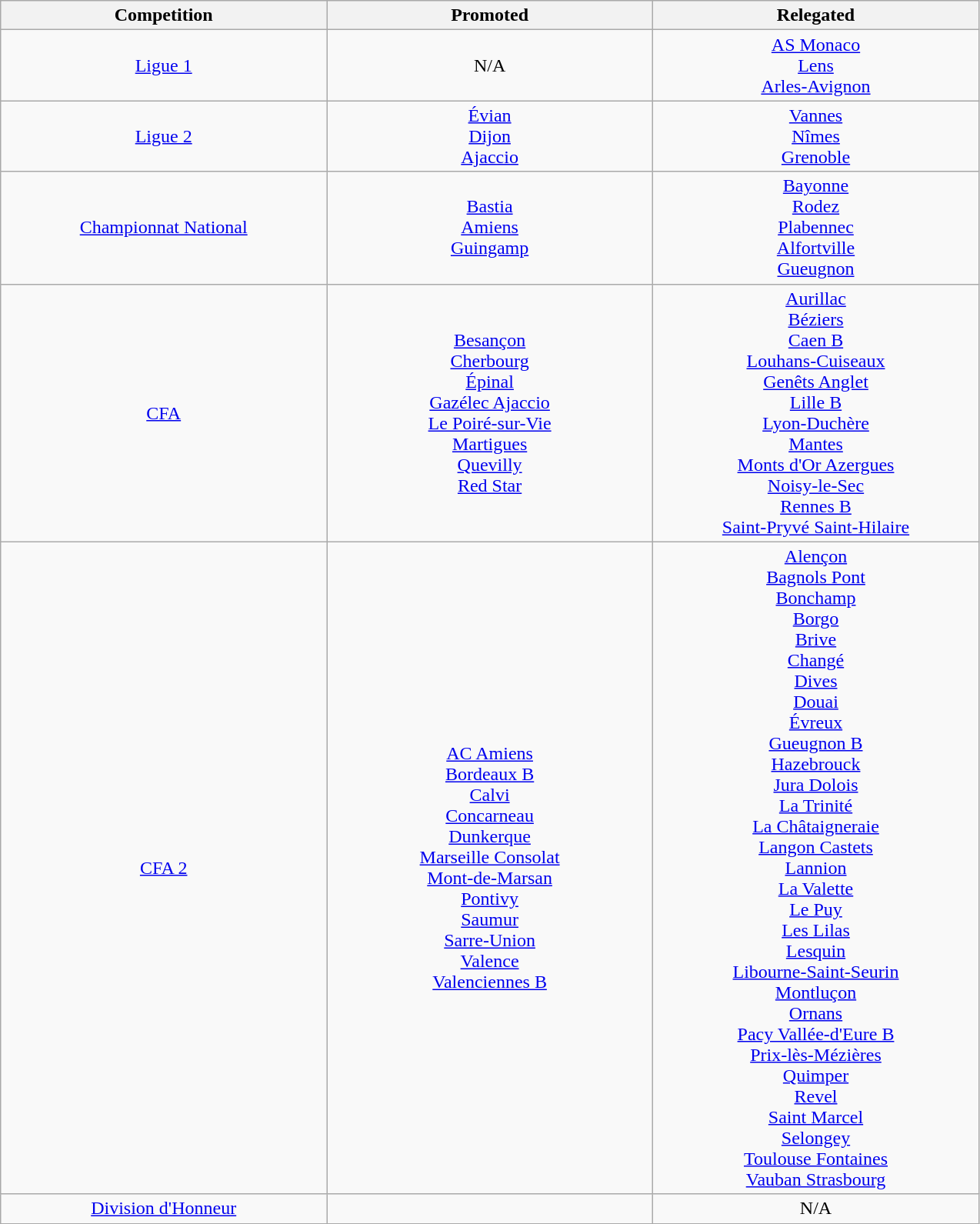<table class="wikitable">
<tr>
<th style="width:20%;">Competition</th>
<th style="width:20%;">Promoted</th>
<th style="width:20%;">Relegated</th>
</tr>
<tr style="text-align:center;">
<td><a href='#'>Ligue 1</a></td>
<td>N/A</td>
<td><a href='#'>AS Monaco</a> <br> <a href='#'>Lens</a> <br> <a href='#'>Arles-Avignon</a></td>
</tr>
<tr style="text-align:center;">
<td><a href='#'>Ligue 2</a></td>
<td><a href='#'>Évian</a> <br> <a href='#'>Dijon</a> <br> <a href='#'>Ajaccio</a></td>
<td><a href='#'>Vannes</a> <br> <a href='#'>Nîmes</a> <br> <a href='#'>Grenoble</a></td>
</tr>
<tr style="text-align:center;">
<td><a href='#'>Championnat National</a></td>
<td><a href='#'>Bastia</a> <br> <a href='#'>Amiens</a> <br> <a href='#'>Guingamp</a></td>
<td><a href='#'>Bayonne</a> <br> <a href='#'>Rodez</a> <br> <a href='#'>Plabennec</a> <br> <a href='#'>Alfortville</a> <br> <a href='#'>Gueugnon</a></td>
</tr>
<tr style="text-align:center;">
<td><a href='#'>CFA</a></td>
<td><a href='#'>Besançon</a> <br> <a href='#'>Cherbourg</a> <br> <a href='#'>Épinal</a> <br> <a href='#'>Gazélec Ajaccio</a> <br> <a href='#'>Le Poiré-sur-Vie</a> <br> <a href='#'>Martigues</a> <br> <a href='#'>Quevilly</a> <br> <a href='#'>Red Star</a></td>
<td><a href='#'>Aurillac</a> <br> <a href='#'>Béziers</a> <br> <a href='#'>Caen B</a> <br> <a href='#'>Louhans-Cuiseaux</a> <br> <a href='#'>Genêts Anglet</a> <br> <a href='#'>Lille B</a> <br> <a href='#'>Lyon-Duchère</a> <br> <a href='#'>Mantes</a> <br> <a href='#'>Monts d'Or Azergues</a> <br> <a href='#'>Noisy-le-Sec</a> <br> <a href='#'>Rennes B</a> <br> <a href='#'>Saint-Pryvé Saint-Hilaire</a></td>
</tr>
<tr style="text-align:center;">
<td><a href='#'>CFA 2</a></td>
<td><a href='#'>AC Amiens</a> <br> <a href='#'>Bordeaux B</a> <br> <a href='#'>Calvi</a> <br> <a href='#'>Concarneau</a> <br> <a href='#'>Dunkerque</a> <br> <a href='#'>Marseille Consolat</a> <br> <a href='#'>Mont-de-Marsan</a> <br> <a href='#'>Pontivy</a> <br> <a href='#'>Saumur</a> <br> <a href='#'>Sarre-Union</a> <br> <a href='#'>Valence</a> <br> <a href='#'>Valenciennes B</a></td>
<td><a href='#'>Alençon</a> <br> <a href='#'>Bagnols Pont</a> <br> <a href='#'>Bonchamp</a> <br> <a href='#'>Borgo</a> <br> <a href='#'>Brive</a> <br> <a href='#'>Changé</a> <br> <a href='#'>Dives</a> <br> <a href='#'>Douai</a> <br> <a href='#'>Évreux</a> <br> <a href='#'>Gueugnon B</a> <br> <a href='#'>Hazebrouck</a> <br> <a href='#'>Jura Dolois</a> <br> <a href='#'>La Trinité</a> <br> <a href='#'>La Châtaigneraie</a> <br> <a href='#'>Langon Castets</a> <br> <a href='#'>Lannion</a> <br> <a href='#'>La Valette</a> <br> <a href='#'>Le Puy</a> <br> <a href='#'>Les Lilas</a> <br> <a href='#'>Lesquin</a> <br> <a href='#'>Libourne-Saint-Seurin</a> <br> <a href='#'>Montluçon</a> <br> <a href='#'>Ornans</a> <br> <a href='#'>Pacy Vallée-d'Eure B</a>  <br> <a href='#'>Prix-lès-Mézières</a> <br> <a href='#'>Quimper</a> <br> <a href='#'>Revel</a> <br> <a href='#'>Saint Marcel</a> <br> <a href='#'>Selongey</a> <br> <a href='#'>Toulouse Fontaines</a> <br> <a href='#'>Vauban Strasbourg</a></td>
</tr>
<tr style="text-align:center;">
<td><a href='#'>Division d'Honneur</a></td>
<td></td>
<td>N/A</td>
</tr>
</table>
